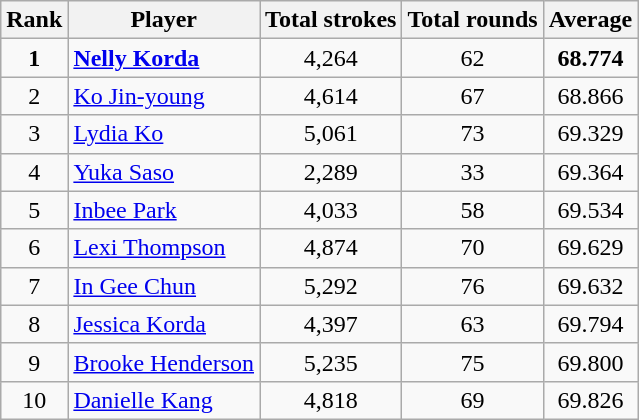<table class="wikitable" style="text-align:center">
<tr>
<th>Rank</th>
<th>Player</th>
<th>Total strokes</th>
<th>Total rounds</th>
<th>Average</th>
</tr>
<tr>
<td><strong>1</strong></td>
<td align=left> <strong><a href='#'>Nelly Korda</a></strong></td>
<td>4,264</td>
<td>62</td>
<td><strong>68.774</strong></td>
</tr>
<tr>
<td>2</td>
<td align=left> <a href='#'>Ko Jin-young</a></td>
<td>4,614</td>
<td>67</td>
<td>68.866</td>
</tr>
<tr>
<td>3</td>
<td align=left> <a href='#'>Lydia Ko</a></td>
<td>5,061</td>
<td>73</td>
<td>69.329</td>
</tr>
<tr>
<td>4</td>
<td align=left> <a href='#'>Yuka Saso</a></td>
<td>2,289</td>
<td>33</td>
<td>69.364</td>
</tr>
<tr>
<td>5</td>
<td align=left> <a href='#'>Inbee Park</a></td>
<td>4,033</td>
<td>58</td>
<td>69.534</td>
</tr>
<tr>
<td>6</td>
<td align=left> <a href='#'>Lexi Thompson</a></td>
<td>4,874</td>
<td>70</td>
<td>69.629</td>
</tr>
<tr>
<td>7</td>
<td align=left> <a href='#'>In Gee Chun</a></td>
<td>5,292</td>
<td>76</td>
<td>69.632</td>
</tr>
<tr>
<td>8</td>
<td align=left> <a href='#'>Jessica Korda</a></td>
<td>4,397</td>
<td>63</td>
<td>69.794</td>
</tr>
<tr>
<td>9</td>
<td align=left> <a href='#'>Brooke Henderson</a></td>
<td>5,235</td>
<td>75</td>
<td>69.800</td>
</tr>
<tr>
<td>10</td>
<td align=left> <a href='#'>Danielle Kang</a></td>
<td>4,818</td>
<td>69</td>
<td>69.826</td>
</tr>
</table>
